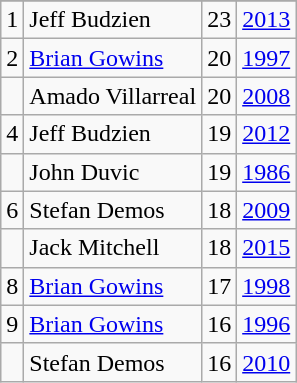<table class="wikitable">
<tr>
</tr>
<tr>
<td>1</td>
<td>Jeff Budzien</td>
<td>23</td>
<td><a href='#'>2013</a></td>
</tr>
<tr>
<td>2</td>
<td><a href='#'>Brian Gowins</a></td>
<td>20</td>
<td><a href='#'>1997</a></td>
</tr>
<tr>
<td></td>
<td>Amado Villarreal</td>
<td>20</td>
<td><a href='#'>2008</a></td>
</tr>
<tr>
<td>4</td>
<td>Jeff Budzien</td>
<td>19</td>
<td><a href='#'>2012</a></td>
</tr>
<tr>
<td></td>
<td>John Duvic</td>
<td>19</td>
<td><a href='#'>1986</a></td>
</tr>
<tr>
<td>6</td>
<td>Stefan Demos</td>
<td>18</td>
<td><a href='#'>2009</a></td>
</tr>
<tr>
<td></td>
<td>Jack Mitchell</td>
<td>18</td>
<td><a href='#'>2015</a></td>
</tr>
<tr>
<td>8</td>
<td><a href='#'>Brian Gowins</a></td>
<td>17</td>
<td><a href='#'>1998</a></td>
</tr>
<tr>
<td>9</td>
<td><a href='#'>Brian Gowins</a></td>
<td>16</td>
<td><a href='#'>1996</a></td>
</tr>
<tr>
<td></td>
<td>Stefan Demos</td>
<td>16</td>
<td><a href='#'>2010</a></td>
</tr>
</table>
